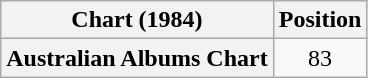<table class="wikitable plainrowheaders">
<tr>
<th scope="col">Chart (1984)</th>
<th scope="col">Position</th>
</tr>
<tr>
<th scope="row">Australian Albums Chart</th>
<td align="center">83</td>
</tr>
</table>
